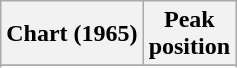<table class="wikitable sortable plainrowheaders" style="text-align:center">
<tr>
<th scope="col">Chart (1965)</th>
<th scope="col">Peak<br> position</th>
</tr>
<tr>
</tr>
<tr>
</tr>
</table>
